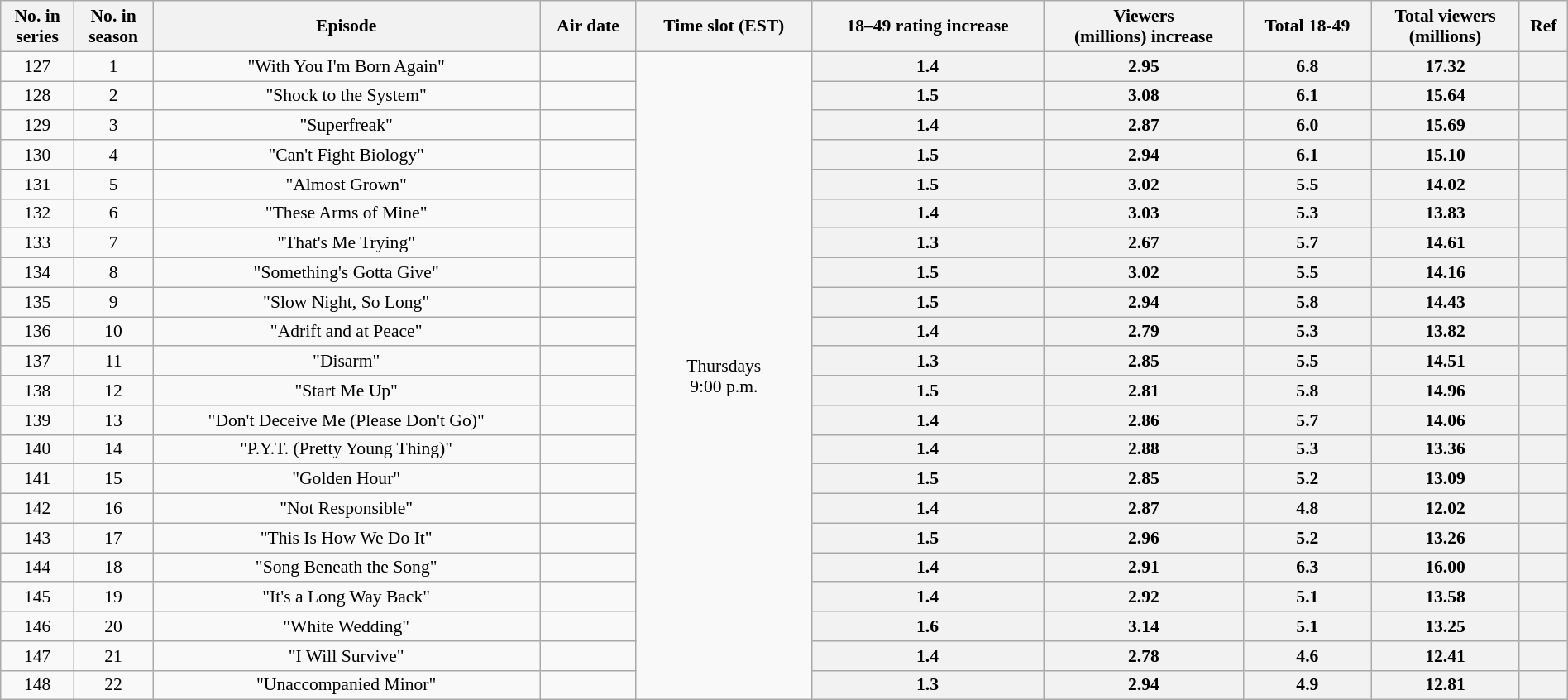<table class="wikitable" style="font-size:90%; text-align:center; width: 100%; margin-left: auto; margin-right: auto;">
<tr>
<th>No. in<br>series</th>
<th>No. in<br>season</th>
<th>Episode</th>
<th>Air date</th>
<th>Time slot (EST)</th>
<th>18–49 rating increase</th>
<th>Viewers<br>(millions) increase</th>
<th>Total 18-49</th>
<th>Total viewers<br>(millions)</th>
<th>Ref</th>
</tr>
<tr>
<td style="text-align:center">127</td>
<td style="text-align:center">1</td>
<td>"With You I'm Born Again"</td>
<td></td>
<td style="text-align:center" rowspan=24>Thursdays<br>9:00 p.m.</td>
<th style="text-align:center">1.4</th>
<th style="text-align:center">2.95</th>
<th style="text-align:center">6.8</th>
<th style="text-align:center">17.32</th>
<th style="text-align:center"></th>
</tr>
<tr>
<td style="text-align:center">128</td>
<td style="text-align:center">2</td>
<td>"Shock to the System"</td>
<td></td>
<th style="text-align:center">1.5</th>
<th style="text-align:center">3.08</th>
<th style="text-align:center">6.1</th>
<th style="text-align:center">15.64</th>
<th style="text-align:center"></th>
</tr>
<tr>
<td style="text-align:center">129</td>
<td style="text-align:center">3</td>
<td>"Superfreak"</td>
<td></td>
<th style="text-align:center">1.4</th>
<th style="text-align:center">2.87</th>
<th style="text-align:center">6.0</th>
<th style="text-align:center">15.69</th>
<th style="text-align:center"></th>
</tr>
<tr>
<td style="text-align:center">130</td>
<td style="text-align:center">4</td>
<td>"Can't Fight Biology"</td>
<td></td>
<th style="text-align:center">1.5</th>
<th style="text-align:center">2.94</th>
<th style="text-align:center">6.1</th>
<th style="text-align:center">15.10</th>
<th style="text-align:center"></th>
</tr>
<tr>
<td style="text-align:center">131</td>
<td style="text-align:center">5</td>
<td>"Almost Grown"</td>
<td></td>
<th style="text-align:center">1.5</th>
<th style="text-align:center">3.02</th>
<th style="text-align:center">5.5</th>
<th style="text-align:center">14.02</th>
<th style="text-align:center"></th>
</tr>
<tr>
<td style="text-align:center">132</td>
<td style="text-align:center">6</td>
<td>"These Arms of Mine"</td>
<td></td>
<th style="text-align:center">1.4</th>
<th style="text-align:center">3.03</th>
<th style="text-align:center">5.3</th>
<th style="text-align:center">13.83</th>
<th style="text-align:center"></th>
</tr>
<tr>
<td style="text-align:center">133</td>
<td style="text-align:center">7</td>
<td>"That's Me Trying"</td>
<td></td>
<th style="text-align:center">1.3</th>
<th style="text-align:center">2.67</th>
<th style="text-align:center">5.7</th>
<th style="text-align:center">14.61</th>
<th style="text-align:center"></th>
</tr>
<tr>
<td style="text-align:center">134</td>
<td style="text-align:center">8</td>
<td>"Something's Gotta Give"</td>
<td></td>
<th style="text-align:center">1.5</th>
<th style="text-align:center">3.02</th>
<th style="text-align:center">5.5</th>
<th style="text-align:center">14.16</th>
<th style="text-align:center"></th>
</tr>
<tr>
<td style="text-align:center">135</td>
<td style="text-align:center">9</td>
<td>"Slow Night, So Long"</td>
<td></td>
<th style="text-align:center">1.5</th>
<th style="text-align:center">2.94</th>
<th style="text-align:center">5.8</th>
<th style="text-align:center">14.43</th>
<th style="text-align:center"></th>
</tr>
<tr>
<td style="text-align:center">136</td>
<td style="text-align:center">10</td>
<td>"Adrift and at Peace"</td>
<td></td>
<th style="text-align:center">1.4</th>
<th style="text-align:center">2.79</th>
<th style="text-align:center">5.3</th>
<th style="text-align:center">13.82</th>
<th style="text-align:center"></th>
</tr>
<tr>
<td style="text-align:center">137</td>
<td style="text-align:center">11</td>
<td>"Disarm"</td>
<td></td>
<th style="text-align:center">1.3</th>
<th style="text-align:center">2.85</th>
<th style="text-align:center">5.5</th>
<th style="text-align:center">14.51</th>
<th style="text-align:center"></th>
</tr>
<tr>
<td style="text-align:center">138</td>
<td style="text-align:center">12</td>
<td>"Start Me Up"</td>
<td></td>
<th style="text-align:center">1.5</th>
<th style="text-align:center">2.81</th>
<th style="text-align:center">5.8</th>
<th style="text-align:center">14.96</th>
<th style="text-align:center"></th>
</tr>
<tr>
<td style="text-align:center">139</td>
<td style="text-align:center">13</td>
<td>"Don't Deceive Me (Please Don't Go)"</td>
<td></td>
<th style="text-align:center">1.4</th>
<th style="text-align:center">2.86</th>
<th style="text-align:center">5.7</th>
<th style="text-align:center">14.06</th>
<th style="text-align:center"></th>
</tr>
<tr>
<td style="text-align:center">140</td>
<td style="text-align:center">14</td>
<td>"P.Y.T. (Pretty Young Thing)"</td>
<td></td>
<th style="text-align:center">1.4</th>
<th style="text-align:center">2.88</th>
<th style="text-align:center">5.3</th>
<th style="text-align:center">13.36</th>
<th style="text-align:center"></th>
</tr>
<tr>
<td style="text-align:center">141</td>
<td style="text-align:center">15</td>
<td>"Golden Hour"</td>
<td></td>
<th style="text-align:center">1.5</th>
<th style="text-align:center">2.85</th>
<th style="text-align:center">5.2</th>
<th style="text-align:center">13.09</th>
<th style="text-align:center"></th>
</tr>
<tr>
<td style="text-align:center">142</td>
<td style="text-align:center">16</td>
<td>"Not Responsible"</td>
<td></td>
<th style="text-align:center">1.4</th>
<th style="text-align:center">2.87</th>
<th style="text-align:center">4.8</th>
<th style="text-align:center">12.02</th>
<th style="text-align:center"></th>
</tr>
<tr>
<td style="text-align:center">143</td>
<td style="text-align:center">17</td>
<td>"This Is How We Do It"</td>
<td></td>
<th style="text-align:center">1.5</th>
<th style="text-align:center">2.96</th>
<th style="text-align:center">5.2</th>
<th style="text-align:center">13.26</th>
<th style="text-align:center"></th>
</tr>
<tr>
<td style="text-align:center">144</td>
<td style="text-align:center">18</td>
<td>"Song Beneath the Song"</td>
<td></td>
<th style="text-align:center">1.4</th>
<th style="text-align:center">2.91</th>
<th style="text-align:center">6.3</th>
<th style="text-align:center">16.00</th>
<th style="text-align:center"></th>
</tr>
<tr>
<td style="text-align:center">145</td>
<td style="text-align:center">19</td>
<td>"It's a Long Way Back"</td>
<td></td>
<th style="text-align:center">1.4</th>
<th style="text-align:center">2.92</th>
<th style="text-align:center">5.1</th>
<th style="text-align:center">13.58</th>
<th style="text-align:center"></th>
</tr>
<tr>
<td style="text-align:center">146</td>
<td style="text-align:center">20</td>
<td>"White Wedding"</td>
<td></td>
<th style="text-align:center">1.6</th>
<th style="text-align:center">3.14</th>
<th style="text-align:center">5.1</th>
<th style="text-align:center">13.25</th>
<th style="text-align:center"></th>
</tr>
<tr>
<td style="text-align:center">147</td>
<td style="text-align:center">21</td>
<td>"I Will Survive"</td>
<td></td>
<th style="text-align:center">1.4</th>
<th style="text-align:center">2.78</th>
<th style="text-align:center">4.6</th>
<th style="text-align:center">12.41</th>
<th style="text-align:center"></th>
</tr>
<tr>
<td style="text-align:center">148</td>
<td style="text-align:center">22</td>
<td>"Unaccompanied Minor"</td>
<td></td>
<th style="text-align:center">1.3</th>
<th style="text-align:center">2.94</th>
<th style="text-align:center">4.9</th>
<th style="text-align:center">12.81</th>
<th style="text-align:center"></th>
</tr>
</table>
